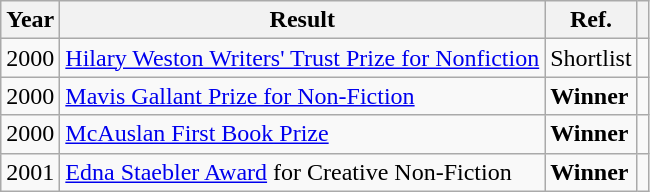<table class="wikitable sortable mw-collapsible">
<tr>
<th>Year</th>
<th>Result</th>
<th>Ref.</th>
<th></th>
</tr>
<tr>
<td>2000</td>
<td><a href='#'>Hilary Weston Writers' Trust Prize for Nonfiction</a></td>
<td>Shortlist</td>
<td></td>
</tr>
<tr>
<td>2000</td>
<td><a href='#'>Mavis Gallant Prize for Non-Fiction</a></td>
<td><strong>Winner</strong></td>
<td></td>
</tr>
<tr>
<td>2000</td>
<td><a href='#'>McAuslan First Book Prize</a></td>
<td><strong>Winner</strong></td>
<td></td>
</tr>
<tr>
<td>2001</td>
<td><a href='#'>Edna Staebler Award</a> for Creative Non-Fiction</td>
<td><strong>Winner</strong></td>
<td></td>
</tr>
</table>
